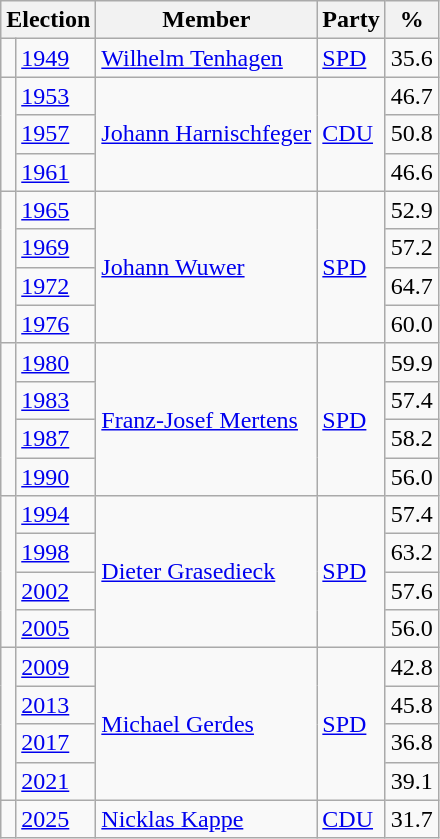<table class=wikitable>
<tr>
<th colspan=2>Election</th>
<th>Member</th>
<th>Party</th>
<th>%</th>
</tr>
<tr>
<td bgcolor=></td>
<td><a href='#'>1949</a></td>
<td><a href='#'>Wilhelm Tenhagen</a></td>
<td><a href='#'>SPD</a></td>
<td align=right>35.6</td>
</tr>
<tr>
<td rowspan=3 bgcolor=></td>
<td><a href='#'>1953</a></td>
<td rowspan=3><a href='#'>Johann Harnischfeger</a></td>
<td rowspan=3><a href='#'>CDU</a></td>
<td align=right>46.7</td>
</tr>
<tr>
<td><a href='#'>1957</a></td>
<td align=right>50.8</td>
</tr>
<tr>
<td><a href='#'>1961</a></td>
<td align=right>46.6</td>
</tr>
<tr>
<td rowspan=4 bgcolor=></td>
<td><a href='#'>1965</a></td>
<td rowspan=4><a href='#'>Johann Wuwer</a></td>
<td rowspan=4><a href='#'>SPD</a></td>
<td align=right>52.9</td>
</tr>
<tr>
<td><a href='#'>1969</a></td>
<td align=right>57.2</td>
</tr>
<tr>
<td><a href='#'>1972</a></td>
<td align=right>64.7</td>
</tr>
<tr>
<td><a href='#'>1976</a></td>
<td align=right>60.0</td>
</tr>
<tr>
<td rowspan=4 bgcolor=></td>
<td><a href='#'>1980</a></td>
<td rowspan=4><a href='#'>Franz-Josef Mertens</a></td>
<td rowspan=4><a href='#'>SPD</a></td>
<td align=right>59.9</td>
</tr>
<tr>
<td><a href='#'>1983</a></td>
<td align=right>57.4</td>
</tr>
<tr>
<td><a href='#'>1987</a></td>
<td align=right>58.2</td>
</tr>
<tr>
<td><a href='#'>1990</a></td>
<td align=right>56.0</td>
</tr>
<tr>
<td rowspan=4 bgcolor=></td>
<td><a href='#'>1994</a></td>
<td rowspan=4><a href='#'>Dieter Grasedieck</a></td>
<td rowspan=4><a href='#'>SPD</a></td>
<td align=right>57.4</td>
</tr>
<tr>
<td><a href='#'>1998</a></td>
<td align=right>63.2</td>
</tr>
<tr>
<td><a href='#'>2002</a></td>
<td align=right>57.6</td>
</tr>
<tr>
<td><a href='#'>2005</a></td>
<td align=right>56.0</td>
</tr>
<tr>
<td rowspan=4 bgcolor=></td>
<td><a href='#'>2009</a></td>
<td rowspan=4><a href='#'>Michael Gerdes</a></td>
<td rowspan=4><a href='#'>SPD</a></td>
<td align=right>42.8</td>
</tr>
<tr>
<td><a href='#'>2013</a></td>
<td align=right>45.8</td>
</tr>
<tr>
<td><a href='#'>2017</a></td>
<td align=right>36.8</td>
</tr>
<tr>
<td><a href='#'>2021</a></td>
<td align=right>39.1</td>
</tr>
<tr>
<td bgcolor=></td>
<td><a href='#'>2025</a></td>
<td><a href='#'>Nicklas Kappe</a></td>
<td><a href='#'>CDU</a></td>
<td align=right>31.7</td>
</tr>
</table>
